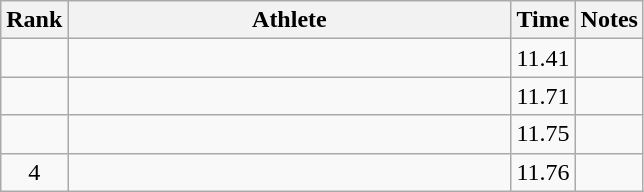<table class="wikitable" style="text-align:center">
<tr>
<th>Rank</th>
<th Style="width:18em">Athlete</th>
<th>Time</th>
<th>Notes</th>
</tr>
<tr>
<td></td>
<td style="text-align:left"></td>
<td>11.41</td>
<td></td>
</tr>
<tr>
<td></td>
<td style="text-align:left"></td>
<td>11.71</td>
<td></td>
</tr>
<tr>
<td></td>
<td style="text-align:left"></td>
<td>11.75</td>
<td></td>
</tr>
<tr>
<td>4</td>
<td style="text-align:left"></td>
<td>11.76</td>
<td></td>
</tr>
</table>
